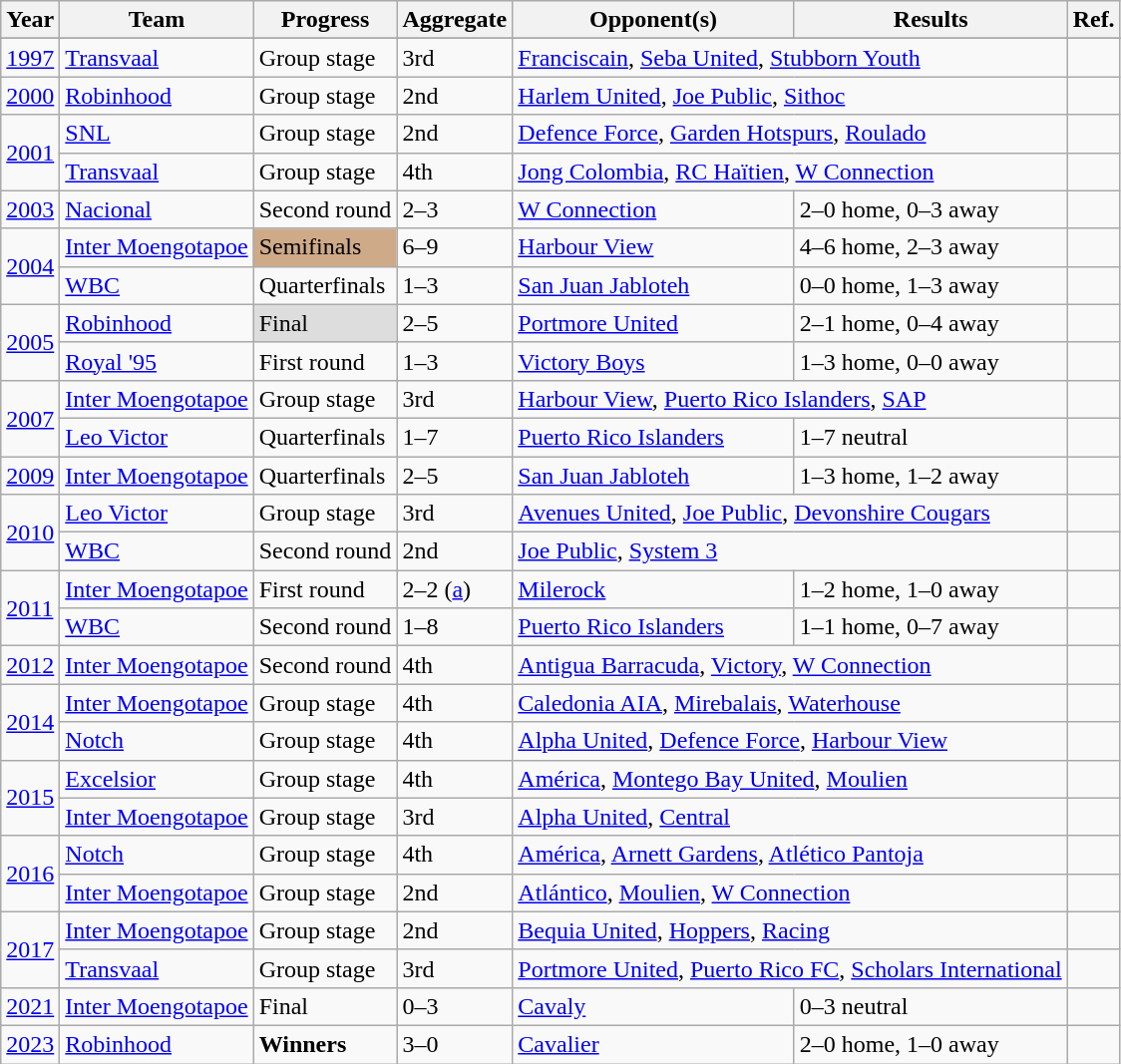<table class="wikitable">
<tr>
<th>Year</th>
<th>Team</th>
<th>Progress</th>
<th>Aggregate</th>
<th>Opponent(s)</th>
<th>Results</th>
<th>Ref.</th>
</tr>
<tr>
</tr>
<tr>
<td><a href='#'>1997</a></td>
<td><a href='#'>Transvaal</a></td>
<td>Group stage</td>
<td>3rd</td>
<td colspan="2" style="text-align:left"> <a href='#'>Franciscain</a>,  <a href='#'>Seba United</a>,  <a href='#'>Stubborn Youth</a></td>
<td></td>
</tr>
<tr>
<td><a href='#'>2000</a></td>
<td><a href='#'>Robinhood</a></td>
<td>Group stage</td>
<td>2nd</td>
<td colspan="2"> <a href='#'>Harlem United</a>,  <a href='#'>Joe Public</a>,  <a href='#'>Sithoc</a></td>
<td></td>
</tr>
<tr>
<td rowspan="2"><a href='#'>2001</a></td>
<td><a href='#'>SNL</a></td>
<td>Group stage</td>
<td>2nd</td>
<td colspan="2"> <a href='#'>Defence Force</a>,  <a href='#'>Garden Hotspurs</a>,  <a href='#'>Roulado</a></td>
<td></td>
</tr>
<tr>
<td><a href='#'>Transvaal</a></td>
<td>Group stage</td>
<td>4th</td>
<td colspan="2"> <a href='#'>Jong Colombia</a>,  <a href='#'>RC Haïtien</a>,  <a href='#'>W Connection</a></td>
<td></td>
</tr>
<tr>
<td><a href='#'>2003</a></td>
<td><a href='#'>Nacional</a></td>
<td>Second round</td>
<td>2–3</td>
<td> <a href='#'>W Connection</a></td>
<td>2–0 home, 0–3 away</td>
<td></td>
</tr>
<tr>
<td rowspan="2"><a href='#'>2004</a></td>
<td><a href='#'>Inter Moengotapoe</a></td>
<td bgcolor=CFAA88>Semifinals</td>
<td>6–9</td>
<td> <a href='#'>Harbour View</a></td>
<td>4–6 home, 2–3 away</td>
<td></td>
</tr>
<tr>
<td><a href='#'>WBC</a></td>
<td>Quarterfinals</td>
<td>1–3</td>
<td> <a href='#'>San Juan Jabloteh</a></td>
<td>0–0 home, 1–3 away</td>
<td></td>
</tr>
<tr>
<td rowspan="2"><a href='#'>2005</a></td>
<td><a href='#'>Robinhood</a></td>
<td bgcolor=DDDDDD>Final</td>
<td>2–5</td>
<td> <a href='#'>Portmore United</a></td>
<td>2–1 home, 0–4 away</td>
<td></td>
</tr>
<tr>
<td><a href='#'>Royal '95</a></td>
<td>First round</td>
<td>1–3</td>
<td> <a href='#'>Victory Boys</a></td>
<td>1–3 home, 0–0 away</td>
<td></td>
</tr>
<tr>
<td rowspan="2"><a href='#'>2007</a></td>
<td><a href='#'>Inter Moengotapoe</a></td>
<td>Group stage</td>
<td>3rd</td>
<td colspan="2"> <a href='#'>Harbour View</a>,  <a href='#'>Puerto Rico Islanders</a>,  <a href='#'>SAP</a></td>
<td></td>
</tr>
<tr>
<td><a href='#'>Leo Victor</a></td>
<td>Quarterfinals</td>
<td>1–7</td>
<td> <a href='#'>Puerto Rico Islanders</a></td>
<td>1–7 neutral</td>
<td></td>
</tr>
<tr>
<td><a href='#'>2009</a></td>
<td><a href='#'>Inter Moengotapoe</a></td>
<td>Quarterfinals</td>
<td>2–5</td>
<td> <a href='#'>San Juan Jabloteh</a></td>
<td>1–3 home, 1–2 away</td>
<td></td>
</tr>
<tr>
<td rowspan="2"><a href='#'>2010</a></td>
<td><a href='#'>Leo Victor</a></td>
<td>Group stage</td>
<td>3rd</td>
<td colspan="2"> <a href='#'>Avenues United</a>,  <a href='#'>Joe Public</a>,  <a href='#'>Devonshire Cougars</a></td>
<td></td>
</tr>
<tr>
<td><a href='#'>WBC</a></td>
<td>Second round</td>
<td>2nd</td>
<td colspan="2"> <a href='#'>Joe Public</a>,  <a href='#'>System 3</a></td>
<td></td>
</tr>
<tr>
<td rowspan="2"><a href='#'>2011</a></td>
<td><a href='#'>Inter Moengotapoe</a></td>
<td>First round</td>
<td>2–2 (<a href='#'>a</a>)</td>
<td> <a href='#'>Milerock</a></td>
<td>1–2 home, 1–0 away</td>
<td></td>
</tr>
<tr>
<td><a href='#'>WBC</a></td>
<td>Second round</td>
<td>1–8</td>
<td> <a href='#'>Puerto Rico Islanders</a></td>
<td>1–1 home, 0–7 away</td>
<td></td>
</tr>
<tr>
<td><a href='#'>2012</a></td>
<td><a href='#'>Inter Moengotapoe</a></td>
<td>Second round</td>
<td>4th</td>
<td colspan="2"> <a href='#'>Antigua Barracuda</a>,  <a href='#'>Victory</a>,  <a href='#'>W Connection</a></td>
<td></td>
</tr>
<tr>
<td rowspan="2"><a href='#'>2014</a></td>
<td><a href='#'>Inter Moengotapoe</a></td>
<td>Group stage</td>
<td>4th</td>
<td colspan="2"> <a href='#'>Caledonia AIA</a>,  <a href='#'>Mirebalais</a>,  <a href='#'>Waterhouse</a></td>
<td></td>
</tr>
<tr>
<td><a href='#'>Notch</a></td>
<td>Group stage</td>
<td>4th</td>
<td colspan="2"> <a href='#'>Alpha United</a>,  <a href='#'>Defence Force</a>,  <a href='#'>Harbour View</a></td>
<td></td>
</tr>
<tr>
<td rowspan="2"><a href='#'>2015</a></td>
<td><a href='#'>Excelsior</a></td>
<td>Group stage</td>
<td>4th</td>
<td colspan="2"> <a href='#'>América</a>,  <a href='#'>Montego Bay United</a>,  <a href='#'>Moulien</a></td>
<td></td>
</tr>
<tr>
<td><a href='#'>Inter Moengotapoe</a></td>
<td>Group stage</td>
<td>3rd</td>
<td colspan="2"> <a href='#'>Alpha United</a>,  <a href='#'>Central</a></td>
<td></td>
</tr>
<tr>
<td rowspan="2"><a href='#'>2016</a></td>
<td><a href='#'>Notch</a></td>
<td>Group stage</td>
<td>4th</td>
<td colspan="2"> <a href='#'>América</a>,  <a href='#'>Arnett Gardens</a>,  <a href='#'>Atlético Pantoja</a></td>
<td></td>
</tr>
<tr>
<td><a href='#'>Inter Moengotapoe</a></td>
<td>Group stage</td>
<td>2nd</td>
<td colspan="2"> <a href='#'>Atlántico</a>,  <a href='#'>Moulien</a>,  <a href='#'>W Connection</a></td>
<td></td>
</tr>
<tr>
<td rowspan="2"><a href='#'>2017</a></td>
<td><a href='#'>Inter Moengotapoe</a></td>
<td>Group stage</td>
<td>2nd</td>
<td colspan="2"> <a href='#'>Bequia United</a>,  <a href='#'>Hoppers</a>,  <a href='#'>Racing</a></td>
<td></td>
</tr>
<tr>
<td><a href='#'>Transvaal</a></td>
<td>Group stage</td>
<td>3rd</td>
<td colspan="2"> <a href='#'>Portmore United</a>,  <a href='#'>Puerto Rico FC</a>,  <a href='#'>Scholars International</a></td>
<td></td>
</tr>
<tr>
<td><a href='#'>2021</a></td>
<td><a href='#'>Inter Moengotapoe</a></td>
<td>Final</td>
<td>0–3</td>
<td> <a href='#'>Cavaly</a></td>
<td>0–3 neutral</td>
<td></td>
</tr>
<tr>
<td><a href='#'>2023</a></td>
<td><a href='#'>Robinhood</a></td>
<td><strong>Winners</strong></td>
<td>3–0</td>
<td> <a href='#'>Cavalier</a></td>
<td>2–0 home, 1–0 away</td>
<td></td>
</tr>
</table>
